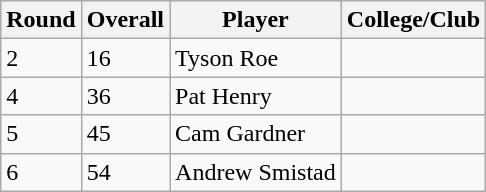<table class="wikitable">
<tr>
<th>Round</th>
<th>Overall</th>
<th>Player</th>
<th>College/Club</th>
</tr>
<tr>
<td>2</td>
<td>16</td>
<td>Tyson Roe</td>
<td></td>
</tr>
<tr>
<td>4</td>
<td>36</td>
<td>Pat Henry</td>
<td></td>
</tr>
<tr>
<td>5</td>
<td>45</td>
<td>Cam Gardner</td>
<td></td>
</tr>
<tr>
<td>6</td>
<td>54</td>
<td>Andrew Smistad</td>
<td></td>
</tr>
</table>
